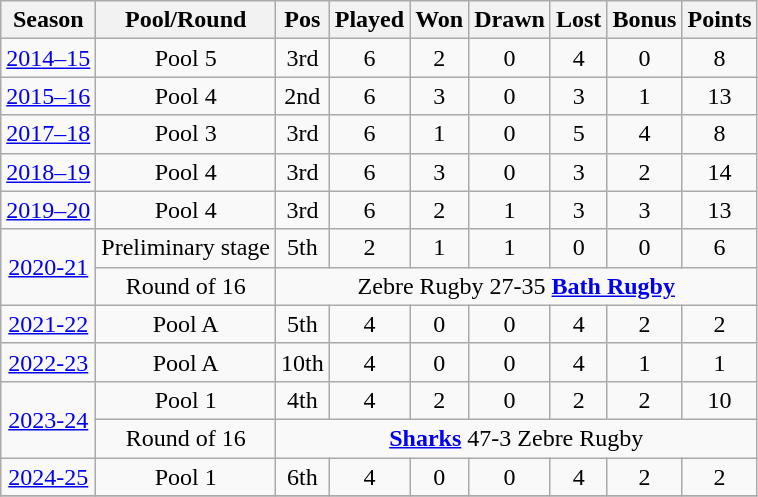<table class="wikitable" style="text-align:center">
<tr>
<th>Season</th>
<th>Pool/Round</th>
<th>Pos</th>
<th>Played</th>
<th>Won</th>
<th>Drawn</th>
<th>Lost</th>
<th>Bonus</th>
<th>Points</th>
</tr>
<tr>
<td><a href='#'>2014–15</a></td>
<td>Pool 5</td>
<td>3rd</td>
<td>6</td>
<td>2</td>
<td>0</td>
<td>4</td>
<td>0</td>
<td>8</td>
</tr>
<tr>
<td><a href='#'>2015–16</a></td>
<td>Pool 4</td>
<td>2nd</td>
<td>6</td>
<td>3</td>
<td>0</td>
<td>3</td>
<td>1</td>
<td>13</td>
</tr>
<tr>
<td><a href='#'>2017–18</a></td>
<td>Pool 3</td>
<td>3rd</td>
<td>6</td>
<td>1</td>
<td>0</td>
<td>5</td>
<td>4</td>
<td>8</td>
</tr>
<tr>
<td><a href='#'>2018–19</a></td>
<td>Pool 4</td>
<td>3rd</td>
<td>6</td>
<td>3</td>
<td>0</td>
<td>3</td>
<td>2</td>
<td>14</td>
</tr>
<tr>
<td><a href='#'>2019–20</a></td>
<td>Pool 4</td>
<td>3rd</td>
<td>6</td>
<td>2</td>
<td>1</td>
<td>3</td>
<td>3</td>
<td>13</td>
</tr>
<tr>
<td rowspan="2"><a href='#'>2020-21</a></td>
<td>Preliminary stage</td>
<td>5th</td>
<td>2</td>
<td>1</td>
<td>1</td>
<td>0</td>
<td>0</td>
<td>6</td>
</tr>
<tr>
<td>Round of 16</td>
<td colspan="7">Zebre Rugby 27-35 <strong><a href='#'>Bath Rugby</a></strong></td>
</tr>
<tr>
<td><a href='#'>2021-22</a></td>
<td>Pool A</td>
<td>5th</td>
<td>4</td>
<td>0</td>
<td>0</td>
<td>4</td>
<td>2</td>
<td>2</td>
</tr>
<tr>
<td><a href='#'>2022-23</a></td>
<td>Pool A</td>
<td>10th</td>
<td>4</td>
<td>0</td>
<td>0</td>
<td>4</td>
<td>1</td>
<td>1</td>
</tr>
<tr>
<td rowspan="2"><a href='#'>2023-24</a></td>
<td>Pool 1</td>
<td>4th</td>
<td>4</td>
<td>2</td>
<td>0</td>
<td>2</td>
<td>2</td>
<td>10</td>
</tr>
<tr>
<td>Round of 16</td>
<td colspan="7"><strong><a href='#'>Sharks</a></strong> 47-3 Zebre Rugby</td>
</tr>
<tr>
<td><a href='#'>2024-25</a></td>
<td>Pool 1</td>
<td>6th</td>
<td>4</td>
<td>0</td>
<td>0</td>
<td>4</td>
<td>2</td>
<td>2</td>
</tr>
<tr>
</tr>
</table>
